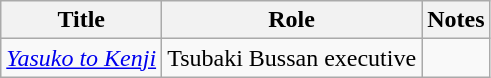<table class="wikitable">
<tr>
<th>Title</th>
<th>Role</th>
<th>Notes</th>
</tr>
<tr>
<td><em><a href='#'>Yasuko to Kenji</a></em></td>
<td>Tsubaki Bussan executive</td>
<td></td>
</tr>
</table>
